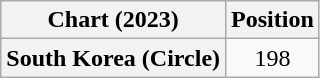<table class="wikitable plainrowheaders" style="text-align:center">
<tr>
<th scope="col">Chart (2023)</th>
<th scope="col">Position</th>
</tr>
<tr>
<th scope="row">South Korea (Circle)</th>
<td>198</td>
</tr>
</table>
